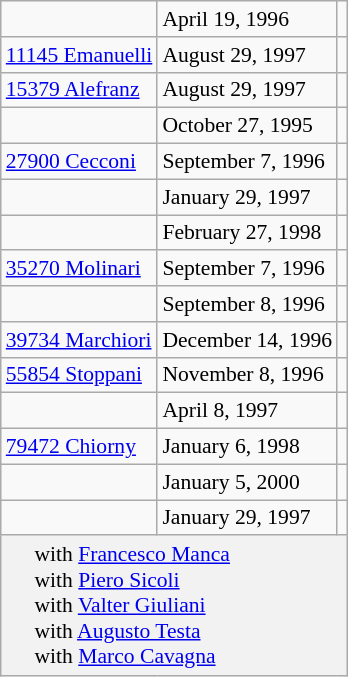<table class="wikitable floatright" style="font-size: 0.9em;">
<tr>
<td></td>
<td>April 19, 1996</td>
<td> </td>
</tr>
<tr>
<td><a href='#'>11145 Emanuelli</a></td>
<td>August 29, 1997</td>
<td> </td>
</tr>
<tr>
<td><a href='#'>15379 Alefranz</a></td>
<td>August 29, 1997</td>
<td> </td>
</tr>
<tr>
<td></td>
<td>October 27, 1995</td>
<td> </td>
</tr>
<tr>
<td><a href='#'>27900 Cecconi</a></td>
<td>September 7, 1996</td>
<td> </td>
</tr>
<tr>
<td></td>
<td>January 29, 1997</td>
<td> </td>
</tr>
<tr>
<td></td>
<td>February 27, 1998</td>
<td> </td>
</tr>
<tr>
<td><a href='#'>35270 Molinari</a></td>
<td>September 7, 1996</td>
<td> </td>
</tr>
<tr>
<td></td>
<td>September 8, 1996</td>
<td> </td>
</tr>
<tr>
<td><a href='#'>39734 Marchiori</a></td>
<td>December 14, 1996</td>
<td> </td>
</tr>
<tr>
<td><a href='#'>55854 Stoppani</a></td>
<td>November 8, 1996</td>
<td> </td>
</tr>
<tr>
<td></td>
<td>April 8, 1997</td>
<td> </td>
</tr>
<tr>
<td><a href='#'>79472 Chiorny</a></td>
<td>January 6, 1998</td>
<td> </td>
</tr>
<tr>
<td></td>
<td>January 5, 2000</td>
<td> </td>
</tr>
<tr>
<td></td>
<td>January 29, 1997</td>
<td> </td>
</tr>
<tr>
<th colspan=3 style="font-weight: normal; text-align: left; padding: 4px 22px;"> with <a href='#'>Francesco Manca</a><br> with <a href='#'>Piero Sicoli</a><br> with <a href='#'>Valter Giuliani</a><br> with <a href='#'>Augusto Testa</a><br> with <a href='#'>Marco Cavagna</a></th>
</tr>
</table>
